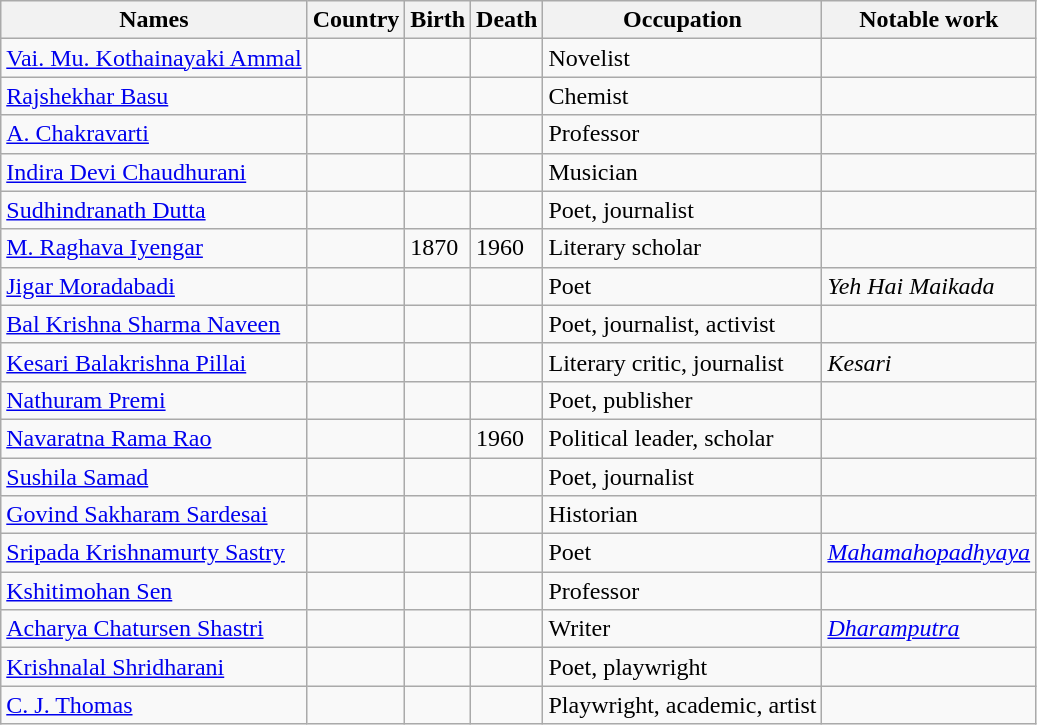<table class="wikitable sortable" border="1" style="border-spacing:0; style="width:100%;">
<tr>
<th>Names</th>
<th>Country</th>
<th>Birth</th>
<th>Death</th>
<th>Occupation</th>
<th>Notable work</th>
</tr>
<tr>
<td><a href='#'>Vai. Mu. Kothainayaki Ammal</a></td>
<td></td>
<td></td>
<td></td>
<td>Novelist</td>
<td></td>
</tr>
<tr>
<td><a href='#'>Rajshekhar Basu</a></td>
<td></td>
<td></td>
<td></td>
<td>Chemist</td>
<td></td>
</tr>
<tr>
<td><a href='#'>A. Chakravarti</a></td>
<td></td>
<td></td>
<td></td>
<td>Professor</td>
<td></td>
</tr>
<tr>
<td><a href='#'>Indira Devi Chaudhurani</a></td>
<td></td>
<td></td>
<td></td>
<td>Musician</td>
<td></td>
</tr>
<tr>
<td><a href='#'>Sudhindranath Dutta</a></td>
<td></td>
<td></td>
<td></td>
<td>Poet, journalist</td>
<td></td>
</tr>
<tr>
<td><a href='#'>M. Raghava Iyengar</a></td>
<td></td>
<td>1870</td>
<td>1960</td>
<td>Literary scholar</td>
<td></td>
</tr>
<tr>
<td><a href='#'>Jigar Moradabadi</a></td>
<td></td>
<td></td>
<td></td>
<td>Poet</td>
<td><em>Yeh Hai Maikada</em></td>
</tr>
<tr>
<td><a href='#'>Bal Krishna Sharma Naveen</a></td>
<td></td>
<td></td>
<td></td>
<td>Poet, journalist, activist</td>
<td></td>
</tr>
<tr>
<td><a href='#'>Kesari Balakrishna Pillai</a></td>
<td></td>
<td></td>
<td></td>
<td>Literary critic, journalist</td>
<td><em>Kesari</em></td>
</tr>
<tr>
<td><a href='#'>Nathuram Premi</a></td>
<td></td>
<td></td>
<td></td>
<td>Poet, publisher</td>
<td></td>
</tr>
<tr>
<td><a href='#'>Navaratna Rama Rao</a></td>
<td></td>
<td></td>
<td>1960</td>
<td>Political leader, scholar</td>
<td></td>
</tr>
<tr>
<td><a href='#'>Sushila Samad</a></td>
<td></td>
<td></td>
<td></td>
<td>Poet, journalist</td>
<td></td>
</tr>
<tr>
<td><a href='#'>Govind Sakharam Sardesai</a></td>
<td></td>
<td></td>
<td></td>
<td>Historian</td>
<td></td>
</tr>
<tr>
<td><a href='#'>Sripada Krishnamurty Sastry</a></td>
<td></td>
<td></td>
<td></td>
<td>Poet</td>
<td><em><a href='#'>Mahamahopadhyaya</a></em></td>
</tr>
<tr>
<td><a href='#'>Kshitimohan Sen</a></td>
<td></td>
<td></td>
<td></td>
<td>Professor</td>
<td></td>
</tr>
<tr>
<td><a href='#'>Acharya Chatursen Shastri</a></td>
<td></td>
<td></td>
<td></td>
<td>Writer</td>
<td><em><a href='#'>Dharamputra</a></em></td>
</tr>
<tr>
<td><a href='#'>Krishnalal Shridharani</a></td>
<td></td>
<td></td>
<td></td>
<td>Poet, playwright</td>
<td></td>
</tr>
<tr>
<td><a href='#'>C. J. Thomas</a></td>
<td></td>
<td></td>
<td></td>
<td>Playwright, academic, artist</td>
<td></td>
</tr>
</table>
